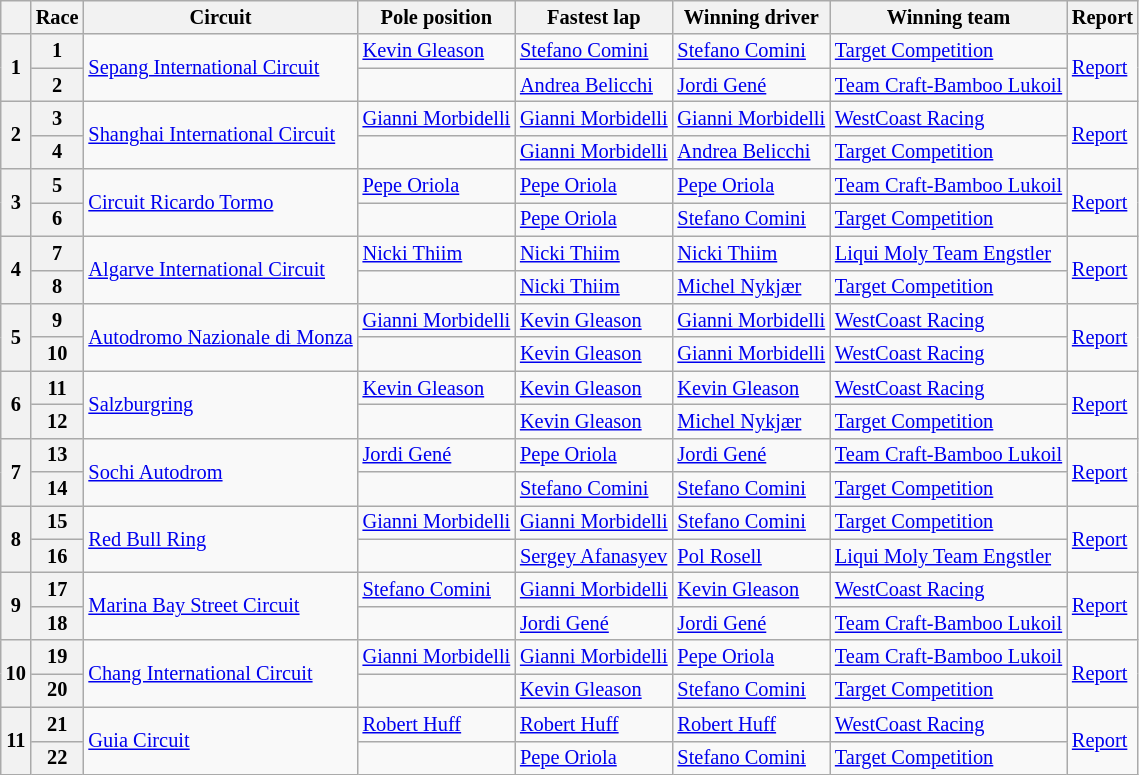<table class="wikitable" style="font-size: 85%">
<tr>
<th></th>
<th>Race</th>
<th>Circuit</th>
<th>Pole position</th>
<th>Fastest lap</th>
<th>Winning driver</th>
<th>Winning team</th>
<th>Report</th>
</tr>
<tr>
<th rowspan=2>1</th>
<th>1</th>
<td rowspan=2> <a href='#'>Sepang International Circuit</a></td>
<td> <a href='#'>Kevin Gleason</a></td>
<td> <a href='#'>Stefano Comini</a></td>
<td> <a href='#'>Stefano Comini</a></td>
<td> <a href='#'>Target Competition</a></td>
<td rowspan=2><a href='#'>Report</a></td>
</tr>
<tr>
<th>2</th>
<td></td>
<td> <a href='#'>Andrea Belicchi</a></td>
<td> <a href='#'>Jordi Gené</a></td>
<td> <a href='#'>Team Craft-Bamboo Lukoil</a></td>
</tr>
<tr>
<th rowspan=2>2</th>
<th>3</th>
<td rowspan=2> <a href='#'>Shanghai International Circuit</a></td>
<td> <a href='#'>Gianni Morbidelli</a></td>
<td> <a href='#'>Gianni Morbidelli</a></td>
<td> <a href='#'>Gianni Morbidelli</a></td>
<td> <a href='#'>WestCoast Racing</a></td>
<td rowspan=2><a href='#'>Report</a></td>
</tr>
<tr>
<th>4</th>
<td></td>
<td> <a href='#'>Gianni Morbidelli</a></td>
<td> <a href='#'>Andrea Belicchi</a></td>
<td> <a href='#'>Target Competition</a></td>
</tr>
<tr>
<th rowspan=2>3</th>
<th>5</th>
<td rowspan=2> <a href='#'>Circuit Ricardo Tormo</a></td>
<td> <a href='#'>Pepe Oriola</a></td>
<td> <a href='#'>Pepe Oriola</a></td>
<td> <a href='#'>Pepe Oriola</a></td>
<td> <a href='#'>Team Craft-Bamboo Lukoil</a></td>
<td rowspan=2><a href='#'>Report</a></td>
</tr>
<tr>
<th>6</th>
<td></td>
<td> <a href='#'>Pepe Oriola</a></td>
<td> <a href='#'>Stefano Comini</a></td>
<td> <a href='#'>Target Competition</a></td>
</tr>
<tr>
<th rowspan=2>4</th>
<th>7</th>
<td rowspan=2> <a href='#'>Algarve International Circuit</a></td>
<td> <a href='#'>Nicki Thiim</a></td>
<td> <a href='#'>Nicki Thiim</a></td>
<td> <a href='#'>Nicki Thiim</a></td>
<td> <a href='#'>Liqui Moly Team Engstler</a></td>
<td rowspan=2><a href='#'>Report</a></td>
</tr>
<tr>
<th>8</th>
<td></td>
<td> <a href='#'>Nicki Thiim</a></td>
<td> <a href='#'>Michel Nykjær</a></td>
<td> <a href='#'>Target Competition</a></td>
</tr>
<tr>
<th rowspan=2>5</th>
<th>9</th>
<td rowspan=2> <a href='#'>Autodromo Nazionale di Monza</a></td>
<td> <a href='#'>Gianni Morbidelli</a></td>
<td> <a href='#'>Kevin Gleason</a></td>
<td> <a href='#'>Gianni Morbidelli</a></td>
<td> <a href='#'>WestCoast Racing</a></td>
<td rowspan=2><a href='#'>Report</a></td>
</tr>
<tr>
<th>10</th>
<td></td>
<td> <a href='#'>Kevin Gleason</a></td>
<td> <a href='#'>Gianni Morbidelli</a></td>
<td> <a href='#'>WestCoast Racing</a></td>
</tr>
<tr>
<th rowspan=2>6</th>
<th>11</th>
<td rowspan=2> <a href='#'>Salzburgring</a></td>
<td> <a href='#'>Kevin Gleason</a></td>
<td> <a href='#'>Kevin Gleason</a></td>
<td> <a href='#'>Kevin Gleason</a></td>
<td> <a href='#'>WestCoast Racing</a></td>
<td rowspan=2><a href='#'>Report</a></td>
</tr>
<tr>
<th>12</th>
<td></td>
<td> <a href='#'>Kevin Gleason</a></td>
<td> <a href='#'>Michel Nykjær</a></td>
<td> <a href='#'>Target Competition</a></td>
</tr>
<tr>
<th rowspan=2>7</th>
<th>13</th>
<td rowspan=2> <a href='#'>Sochi Autodrom</a></td>
<td> <a href='#'>Jordi Gené</a></td>
<td> <a href='#'>Pepe Oriola</a></td>
<td> <a href='#'>Jordi Gené</a></td>
<td> <a href='#'>Team Craft-Bamboo Lukoil</a></td>
<td rowspan=2><a href='#'>Report</a></td>
</tr>
<tr>
<th>14</th>
<td></td>
<td> <a href='#'>Stefano Comini</a></td>
<td> <a href='#'>Stefano Comini</a></td>
<td> <a href='#'>Target Competition</a></td>
</tr>
<tr>
<th rowspan=2>8</th>
<th>15</th>
<td rowspan=2> <a href='#'>Red Bull Ring</a></td>
<td> <a href='#'>Gianni Morbidelli</a></td>
<td> <a href='#'>Gianni Morbidelli</a></td>
<td> <a href='#'>Stefano Comini</a></td>
<td> <a href='#'>Target Competition</a></td>
<td rowspan=2><a href='#'>Report</a></td>
</tr>
<tr>
<th>16</th>
<td></td>
<td> <a href='#'>Sergey Afanasyev</a></td>
<td> <a href='#'>Pol Rosell</a></td>
<td> <a href='#'>Liqui Moly Team Engstler</a></td>
</tr>
<tr>
<th rowspan=2>9</th>
<th>17</th>
<td rowspan=2> <a href='#'>Marina Bay Street Circuit</a></td>
<td> <a href='#'>Stefano Comini</a></td>
<td> <a href='#'>Gianni Morbidelli</a></td>
<td> <a href='#'>Kevin Gleason</a></td>
<td> <a href='#'>WestCoast Racing</a></td>
<td rowspan=2><a href='#'>Report</a></td>
</tr>
<tr>
<th>18</th>
<td></td>
<td> <a href='#'>Jordi Gené</a></td>
<td> <a href='#'>Jordi Gené</a></td>
<td> <a href='#'>Team Craft-Bamboo Lukoil</a></td>
</tr>
<tr>
<th rowspan=2>10</th>
<th>19</th>
<td rowspan=2> <a href='#'>Chang International Circuit</a></td>
<td> <a href='#'>Gianni Morbidelli</a></td>
<td> <a href='#'>Gianni Morbidelli</a></td>
<td> <a href='#'>Pepe Oriola</a></td>
<td> <a href='#'>Team Craft-Bamboo Lukoil</a></td>
<td rowspan=2><a href='#'>Report</a></td>
</tr>
<tr>
<th>20</th>
<td></td>
<td> <a href='#'>Kevin Gleason</a></td>
<td> <a href='#'>Stefano Comini</a></td>
<td> <a href='#'>Target Competition</a></td>
</tr>
<tr>
<th rowspan=2>11</th>
<th>21</th>
<td rowspan=2> <a href='#'>Guia Circuit</a></td>
<td> <a href='#'>Robert Huff</a></td>
<td> <a href='#'>Robert Huff</a></td>
<td> <a href='#'>Robert Huff</a></td>
<td> <a href='#'>WestCoast Racing</a></td>
<td rowspan=2><a href='#'>Report</a></td>
</tr>
<tr>
<th>22</th>
<td></td>
<td> <a href='#'>Pepe Oriola</a></td>
<td> <a href='#'>Stefano Comini</a></td>
<td> <a href='#'>Target Competition</a></td>
</tr>
</table>
